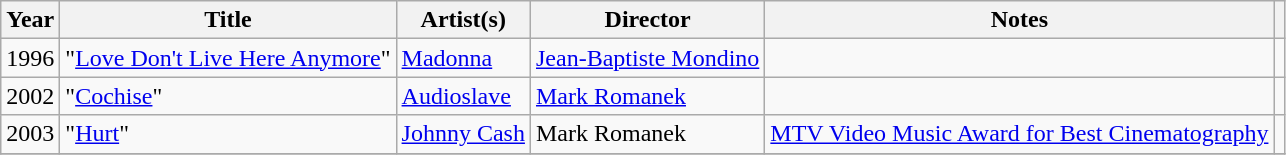<table class="wikitable">
<tr>
<th>Year</th>
<th>Title</th>
<th>Artist(s)</th>
<th>Director</th>
<th class="unsortable">Notes</th>
<th></th>
</tr>
<tr>
<td>1996</td>
<td>"<a href='#'>Love Don't Live Here Anymore</a>"</td>
<td><a href='#'>Madonna</a></td>
<td><a href='#'>Jean-Baptiste Mondino</a></td>
<td></td>
<td></td>
</tr>
<tr>
<td>2002</td>
<td>"<a href='#'>Cochise</a>"</td>
<td><a href='#'>Audioslave</a></td>
<td><a href='#'>Mark Romanek</a></td>
<td></td>
<td></td>
</tr>
<tr>
<td>2003</td>
<td>"<a href='#'>Hurt</a>"</td>
<td><a href='#'>Johnny Cash</a></td>
<td>Mark Romanek</td>
<td><a href='#'>MTV Video Music Award for Best Cinematography</a></td>
<td style="text-align:center;"></td>
</tr>
<tr>
</tr>
</table>
